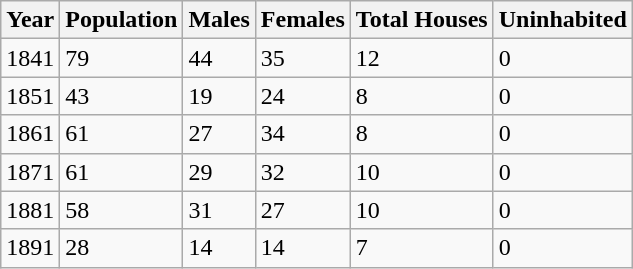<table class="wikitable">
<tr>
<th>Year</th>
<th>Population</th>
<th>Males</th>
<th>Females</th>
<th>Total Houses</th>
<th>Uninhabited</th>
</tr>
<tr>
<td>1841</td>
<td>79</td>
<td>44</td>
<td>35</td>
<td>12</td>
<td>0</td>
</tr>
<tr>
<td>1851</td>
<td>43</td>
<td>19</td>
<td>24</td>
<td>8</td>
<td>0</td>
</tr>
<tr>
<td>1861</td>
<td>61</td>
<td>27</td>
<td>34</td>
<td>8</td>
<td>0</td>
</tr>
<tr>
<td>1871</td>
<td>61</td>
<td>29</td>
<td>32</td>
<td>10</td>
<td>0</td>
</tr>
<tr>
<td>1881</td>
<td>58</td>
<td>31</td>
<td>27</td>
<td>10</td>
<td>0</td>
</tr>
<tr>
<td>1891</td>
<td>28</td>
<td>14</td>
<td>14</td>
<td>7</td>
<td>0</td>
</tr>
</table>
